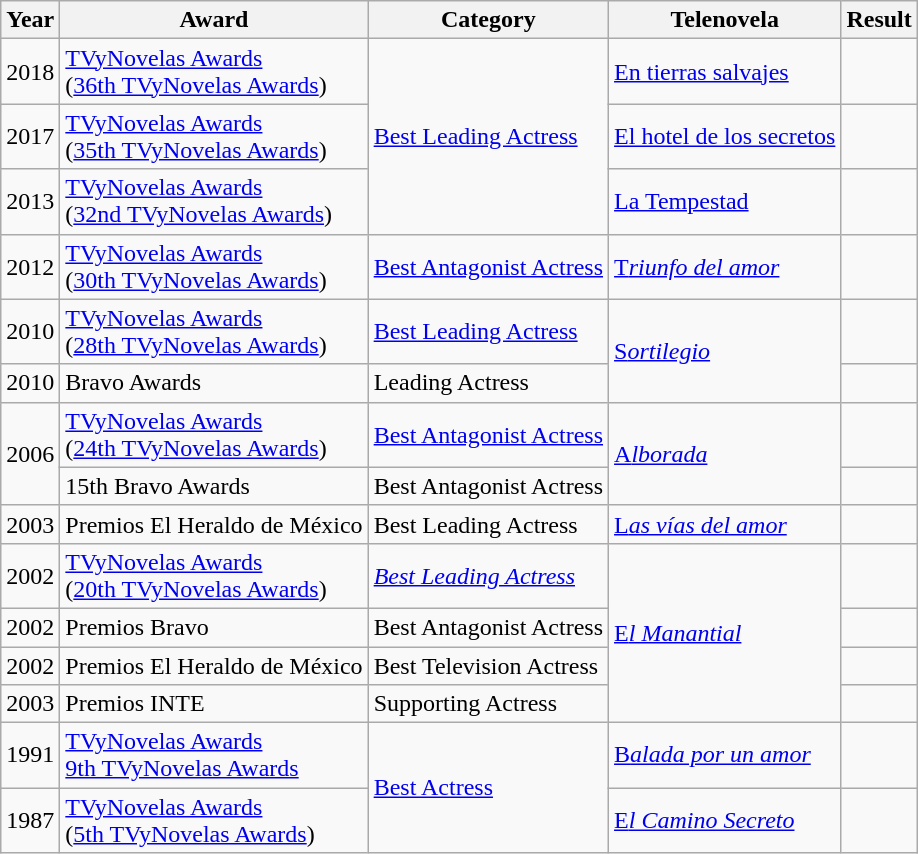<table class="wikitable sortable mw-collapsible">
<tr>
<th>Year</th>
<th>Award</th>
<th>Category</th>
<th>Telenovela</th>
<th>Result</th>
</tr>
<tr>
<td>2018</td>
<td><a href='#'>TVyNovelas Awards</a><br>(<a href='#'>36th TVyNovelas Awards</a>)</td>
<td rowspan="3"><a href='#'>Best Leading Actress</a></td>
<td><a href='#'>En tierras salvajes</a></td>
<td></td>
</tr>
<tr>
<td>2017</td>
<td><a href='#'>TVyNovelas Awards</a><br>(<a href='#'>35th TVyNovelas Awards</a>)</td>
<td><a href='#'>El hotel de los secretos</a></td>
<td></td>
</tr>
<tr>
<td>2013</td>
<td><a href='#'>TVyNovelas Awards</a><br>(<a href='#'>32nd TVyNovelas Awards</a>)</td>
<td><a href='#'>La Tempestad</a></td>
<td></td>
</tr>
<tr>
<td>2012</td>
<td><a href='#'>TVyNovelas Awards</a><br>(<a href='#'>30th TVyNovelas Awards</a>)</td>
<td><a href='#'>Best Antagonist Actress</a></td>
<td><a href='#'>T<em>riunfo del amor</em></a></td>
<td></td>
</tr>
<tr>
<td>2010</td>
<td><a href='#'>TVyNovelas Awards</a><br>(<a href='#'>28th TVyNovelas Awards</a>)</td>
<td><a href='#'>Best Leading Actress</a></td>
<td rowspan="2"><a href='#'>S<em>ortilegio</em></a></td>
<td></td>
</tr>
<tr>
<td>2010</td>
<td>Bravo Awards</td>
<td>Leading Actress</td>
<td></td>
</tr>
<tr>
<td rowspan="2">2006</td>
<td><a href='#'>TVyNovelas Awards</a><br>(<a href='#'>24th TVyNovelas Awards</a>)</td>
<td><a href='#'>Best Antagonist Actress</a></td>
<td rowspan="2"><a href='#'>A<em>lborada</em></a></td>
<td></td>
</tr>
<tr>
<td>15th Bravo Awards</td>
<td>Best Antagonist Actress</td>
<td></td>
</tr>
<tr>
<td>2003</td>
<td>Premios El Heraldo de México</td>
<td>Best Leading Actress</td>
<td><a href='#'>L<em>as vías del amor</em></a></td>
<td></td>
</tr>
<tr>
<td>2002</td>
<td><a href='#'>TVyNovelas Awards</a><br>(<a href='#'>20th TVyNovelas Awards</a>)</td>
<td><a href='#'><em>Best Leading Actress</em></a></td>
<td rowspan="4"><a href='#'>E<em>l Manantial</em></a></td>
<td></td>
</tr>
<tr>
<td>2002</td>
<td>Premios Bravo</td>
<td>Best Antagonist Actress</td>
<td></td>
</tr>
<tr>
<td>2002</td>
<td>Premios El Heraldo de México</td>
<td>Best Television Actress</td>
<td></td>
</tr>
<tr>
<td>2003</td>
<td>Premios INTE</td>
<td>Supporting Actress</td>
<td></td>
</tr>
<tr>
<td>1991</td>
<td><a href='#'>TVyNovelas Awards</a><br><a href='#'>9th TVyNovelas Awards</a></td>
<td rowspan="2"><a href='#'>Best Actress</a></td>
<td><a href='#'>B<em>alada por un amor</em></a></td>
<td></td>
</tr>
<tr>
<td>1987</td>
<td><a href='#'>TVyNovelas Awards</a><br>(<a href='#'>5th TVyNovelas Awards</a>)</td>
<td><a href='#'>E<em>l Camino Secreto</em></a></td>
<td></td>
</tr>
</table>
